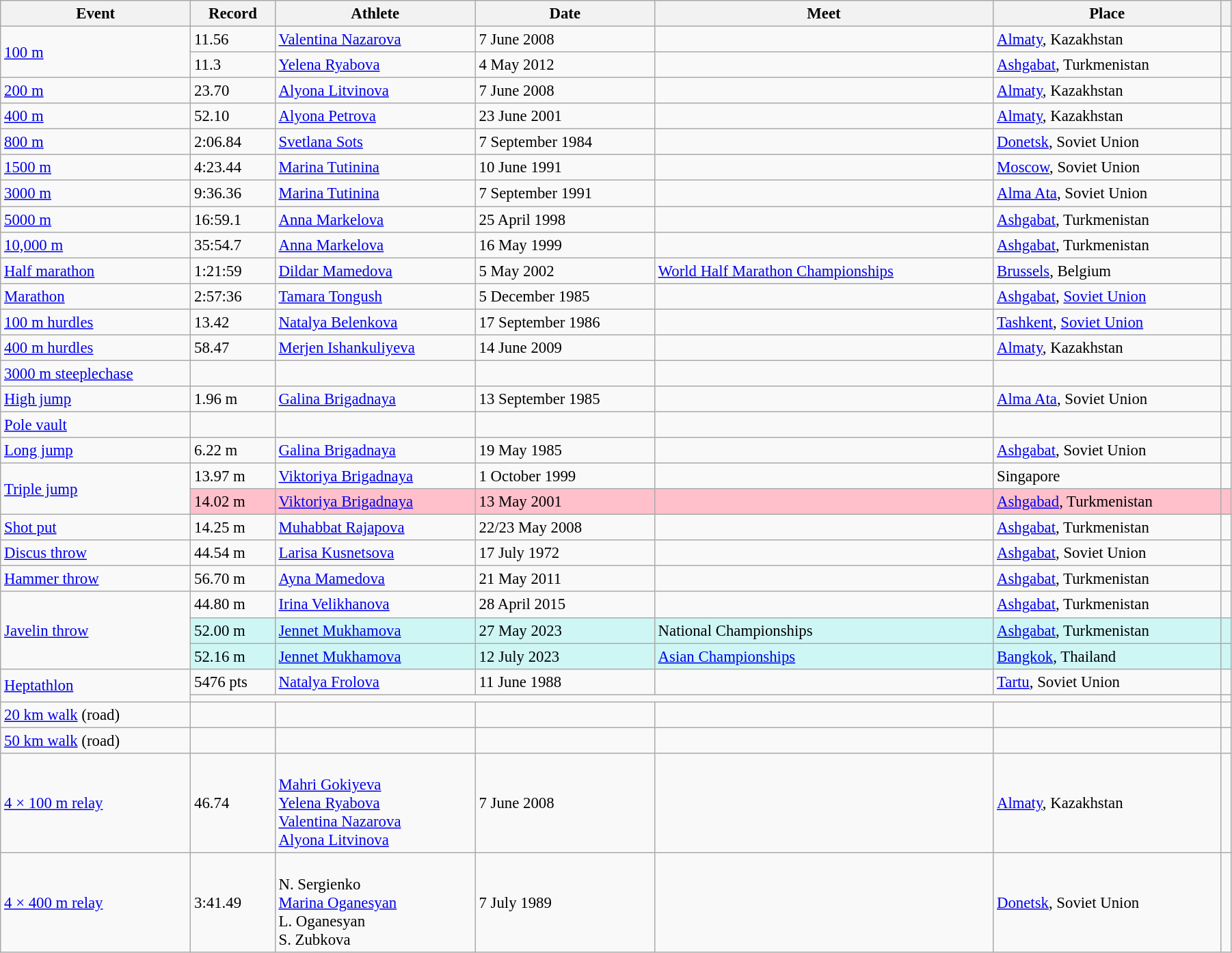<table class="wikitable" style="font-size:95%; width: 95%;">
<tr>
<th>Event</th>
<th>Record</th>
<th>Athlete</th>
<th>Date</th>
<th>Meet</th>
<th>Place</th>
<th></th>
</tr>
<tr>
<td rowspan=2><a href='#'>100 m</a></td>
<td>11.56 </td>
<td><a href='#'>Valentina Nazarova</a></td>
<td>7 June 2008</td>
<td></td>
<td><a href='#'>Almaty</a>, Kazakhstan</td>
<td></td>
</tr>
<tr>
<td>11.3 </td>
<td><a href='#'>Yelena Ryabova</a></td>
<td>4 May 2012</td>
<td></td>
<td><a href='#'>Ashgabat</a>, Turkmenistan</td>
<td></td>
</tr>
<tr>
<td><a href='#'>200 m</a></td>
<td>23.70 </td>
<td><a href='#'>Alyona Litvinova</a></td>
<td>7 June 2008</td>
<td></td>
<td><a href='#'>Almaty</a>, Kazakhstan</td>
<td></td>
</tr>
<tr>
<td><a href='#'>400 m</a></td>
<td>52.10</td>
<td><a href='#'>Alyona Petrova</a></td>
<td>23 June 2001</td>
<td></td>
<td><a href='#'>Almaty</a>, Kazakhstan</td>
<td></td>
</tr>
<tr>
<td><a href='#'>800 m</a></td>
<td>2:06.84</td>
<td><a href='#'>Svetlana Sots</a></td>
<td>7 September 1984</td>
<td></td>
<td><a href='#'>Donetsk</a>, Soviet Union</td>
<td></td>
</tr>
<tr>
<td><a href='#'>1500 m</a></td>
<td>4:23.44</td>
<td><a href='#'>Marina Tutinina</a></td>
<td>10 June 1991</td>
<td></td>
<td><a href='#'>Moscow</a>, Soviet Union</td>
<td></td>
</tr>
<tr>
<td><a href='#'>3000 m</a></td>
<td>9:36.36</td>
<td><a href='#'>Marina Tutinina</a></td>
<td>7 September 1991</td>
<td></td>
<td><a href='#'>Alma Ata</a>, Soviet Union</td>
<td></td>
</tr>
<tr>
<td><a href='#'>5000 m</a></td>
<td>16:59.1 </td>
<td><a href='#'>Anna Markelova</a></td>
<td>25 April 1998</td>
<td></td>
<td><a href='#'>Ashgabat</a>, Turkmenistan</td>
<td></td>
</tr>
<tr>
<td><a href='#'>10,000 m</a></td>
<td>35:54.7 </td>
<td><a href='#'>Anna Markelova</a></td>
<td>16 May 1999</td>
<td></td>
<td><a href='#'>Ashgabat</a>, Turkmenistan</td>
<td></td>
</tr>
<tr>
<td><a href='#'>Half marathon</a></td>
<td>1:21:59</td>
<td><a href='#'>Dildar Mamedova</a></td>
<td>5 May 2002</td>
<td><a href='#'>World Half Marathon Championships</a></td>
<td><a href='#'>Brussels</a>, Belgium</td>
<td></td>
</tr>
<tr>
<td><a href='#'>Marathon</a></td>
<td>2:57:36</td>
<td><a href='#'>Tamara Tongush</a></td>
<td>5 December 1985</td>
<td></td>
<td><a href='#'>Ashgabat</a>, <a href='#'>Soviet Union</a></td>
<td></td>
</tr>
<tr>
<td><a href='#'>100 m hurdles</a></td>
<td>13.42</td>
<td><a href='#'>Natalya Belenkova</a></td>
<td>17 September 1986</td>
<td></td>
<td><a href='#'>Tashkent</a>, <a href='#'>Soviet Union</a></td>
<td></td>
</tr>
<tr>
<td><a href='#'>400 m hurdles</a></td>
<td>58.47</td>
<td><a href='#'>Merjen Ishankuliyeva</a></td>
<td>14 June 2009</td>
<td></td>
<td><a href='#'>Almaty</a>, Kazakhstan</td>
<td></td>
</tr>
<tr>
<td><a href='#'>3000 m steeplechase</a></td>
<td></td>
<td></td>
<td></td>
<td></td>
<td></td>
<td></td>
</tr>
<tr>
<td><a href='#'>High jump</a></td>
<td>1.96 m</td>
<td><a href='#'>Galina Brigadnaya</a></td>
<td>13 September 1985</td>
<td></td>
<td><a href='#'>Alma Ata</a>, Soviet Union</td>
<td></td>
</tr>
<tr>
<td><a href='#'>Pole vault</a></td>
<td></td>
<td></td>
<td></td>
<td></td>
<td></td>
<td></td>
</tr>
<tr>
<td><a href='#'>Long jump</a></td>
<td>6.22 m</td>
<td><a href='#'>Galina Brigadnaya</a></td>
<td>19 May 1985</td>
<td></td>
<td><a href='#'>Ashgabat</a>, Soviet Union</td>
<td></td>
</tr>
<tr>
<td rowspan=2><a href='#'>Triple jump</a></td>
<td>13.97 m </td>
<td><a href='#'>Viktoriya Brigadnaya</a></td>
<td>1 October 1999</td>
<td></td>
<td>Singapore</td>
<td></td>
</tr>
<tr style="background:pink">
<td>14.02 m </td>
<td><a href='#'>Viktoriya Brigadnaya</a></td>
<td>13 May 2001</td>
<td></td>
<td><a href='#'>Ashgabad</a>, Turkmenistan</td>
<td></td>
</tr>
<tr>
<td><a href='#'>Shot put</a></td>
<td>14.25 m</td>
<td><a href='#'>Muhabbat Rajapova</a></td>
<td>22/23 May 2008</td>
<td></td>
<td><a href='#'>Ashgabat</a>, Turkmenistan</td>
<td></td>
</tr>
<tr>
<td><a href='#'>Discus throw</a></td>
<td>44.54 m</td>
<td><a href='#'>Larisa Kusnetsova</a></td>
<td>17 July 1972</td>
<td></td>
<td><a href='#'>Ashgabat</a>, Soviet Union</td>
<td></td>
</tr>
<tr>
<td><a href='#'>Hammer throw</a></td>
<td>56.70 m</td>
<td><a href='#'>Ayna Mamedova</a></td>
<td>21 May 2011</td>
<td></td>
<td><a href='#'>Ashgabat</a>, Turkmenistan</td>
<td></td>
</tr>
<tr>
<td rowspan=3><a href='#'>Javelin throw</a></td>
<td>44.80 m</td>
<td><a href='#'>Irina Velikhanova</a></td>
<td>28 April 2015</td>
<td></td>
<td><a href='#'>Ashgabat</a>, Turkmenistan</td>
<td></td>
</tr>
<tr bgcolor=#CEF6F5>
<td>52.00 m</td>
<td><a href='#'>Jennet Mukhamova</a></td>
<td>27 May 2023</td>
<td>National Championships</td>
<td><a href='#'>Ashgabat</a>, Turkmenistan</td>
<td></td>
</tr>
<tr bgcolor="#CEF6F5">
<td>52.16 m</td>
<td><a href='#'>Jennet Mukhamova</a></td>
<td>12 July 2023</td>
<td><a href='#'>Asian Championships</a></td>
<td><a href='#'>Bangkok</a>, Thailand</td>
<td></td>
</tr>
<tr>
<td rowspan=2><a href='#'>Heptathlon</a></td>
<td>5476 pts</td>
<td><a href='#'>Natalya Frolova</a></td>
<td>11 June 1988</td>
<td></td>
<td><a href='#'>Tartu</a>, Soviet Union</td>
<td></td>
</tr>
<tr>
<td colspan=5></td>
<td></td>
</tr>
<tr>
<td><a href='#'>20 km walk</a> (road)</td>
<td></td>
<td></td>
<td></td>
<td></td>
<td></td>
<td></td>
</tr>
<tr>
<td><a href='#'>50 km walk</a> (road)</td>
<td></td>
<td></td>
<td></td>
<td></td>
<td></td>
<td></td>
</tr>
<tr>
<td><a href='#'>4 × 100 m relay</a></td>
<td>46.74</td>
<td><br><a href='#'>Mahri Gokiyeva</a><br><a href='#'>Yelena Ryabova</a><br><a href='#'>Valentina Nazarova</a><br><a href='#'>Alyona Litvinova</a></td>
<td>7 June 2008</td>
<td></td>
<td><a href='#'>Almaty</a>, Kazakhstan</td>
<td></td>
</tr>
<tr>
<td><a href='#'>4 × 400 m relay</a></td>
<td>3:41.49</td>
<td><br>N. Sergienko<br><a href='#'>Marina Oganesyan</a><br>L. Oganesyan<br>S. Zubkova</td>
<td>7 July 1989</td>
<td></td>
<td><a href='#'>Donetsk</a>, Soviet Union</td>
<td></td>
</tr>
</table>
